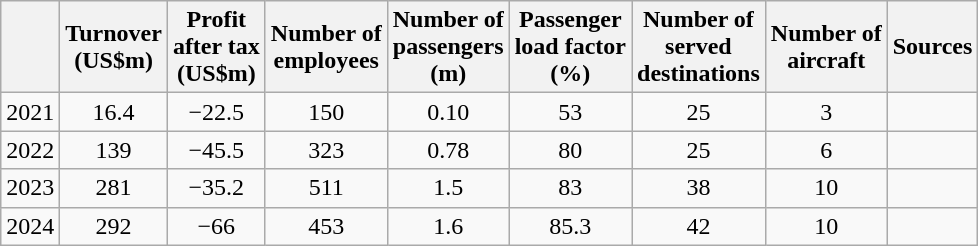<table class="wikitable" style="text-align:center;">
<tr>
<th></th>
<th>Turnover<br>(US$m)</th>
<th>Profit<br>after tax<br>(US$m)</th>
<th>Number of<br>employees</th>
<th>Number of<br>passengers<br>(m)</th>
<th>Passenger<br>load factor<br>(%)</th>
<th>Number of<br>served<br>destinations</th>
<th>Number of<br>aircraft</th>
<th>Sources</th>
</tr>
<tr>
<td>2021</td>
<td>16.4</td>
<td>−22.5</td>
<td>150</td>
<td>0.10</td>
<td>53</td>
<td>25</td>
<td>3</td>
<td></td>
</tr>
<tr>
<td>2022</td>
<td>139</td>
<td>−45.5</td>
<td>323</td>
<td>0.78</td>
<td>80</td>
<td>25</td>
<td>6</td>
<td></td>
</tr>
<tr>
<td>2023</td>
<td>281</td>
<td>−35.2</td>
<td>511</td>
<td>1.5</td>
<td>83</td>
<td>38</td>
<td>10</td>
<td></td>
</tr>
<tr>
<td>2024</td>
<td>292</td>
<td>−66</td>
<td>453</td>
<td>1.6</td>
<td>85.3</td>
<td>42</td>
<td>10</td>
<td></td>
</tr>
</table>
